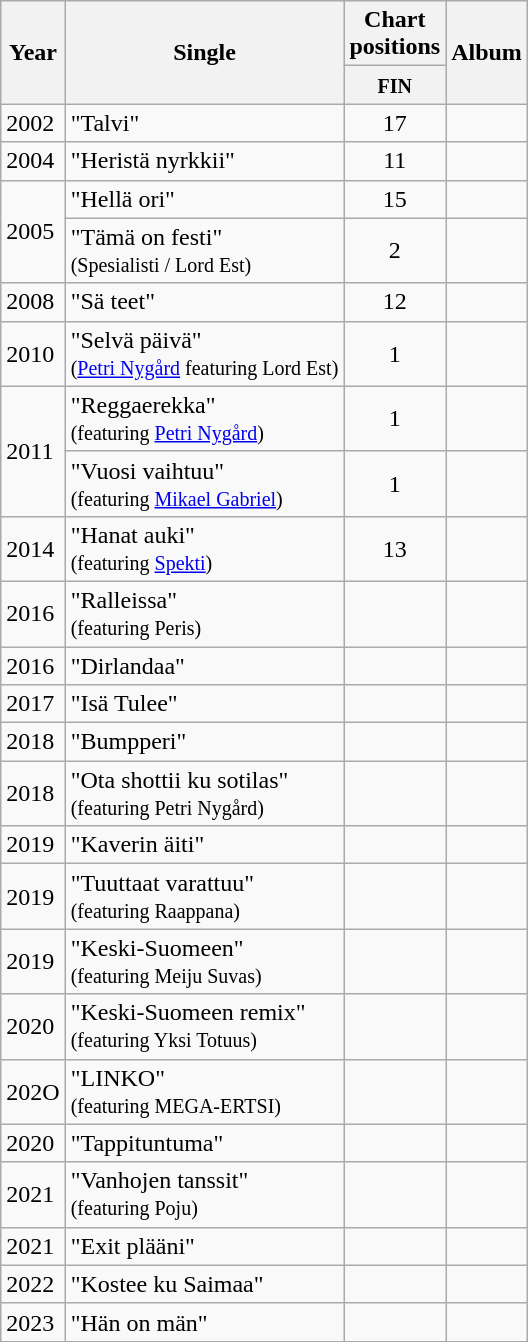<table class="wikitable">
<tr>
<th rowspan="2">Year</th>
<th rowspan="2">Single</th>
<th colspan="1">Chart positions</th>
<th align="center" rowspan="2">Album</th>
</tr>
<tr>
<th width="40"><small>FIN</small></th>
</tr>
<tr>
<td>2002</td>
<td>"Talvi"</td>
<td align="center">17</td>
<td align="center"></td>
</tr>
<tr>
<td>2004</td>
<td>"Heristä nyrkkii"</td>
<td align="center">11</td>
<td align="center"></td>
</tr>
<tr>
<td rowspan="2">2005</td>
<td>"Hellä ori"</td>
<td align="center">15</td>
<td align="center"></td>
</tr>
<tr>
<td>"Tämä on festi"<br><small>(Spesialisti / Lord Est)</small></td>
<td align="center">2</td>
<td align="center"></td>
</tr>
<tr>
<td>2008</td>
<td>"Sä teet"</td>
<td align="center">12</td>
<td align="center"></td>
</tr>
<tr>
<td>2010</td>
<td>"Selvä päivä"<br><small>(<a href='#'>Petri Nygård</a> featuring Lord Est)</small></td>
<td align="center">1</td>
<td align="center"></td>
</tr>
<tr>
<td rowspan="2">2011</td>
<td>"Reggaerekka"<br><small>(featuring <a href='#'>Petri Nygård</a>)</small></td>
<td align="center">1</td>
<td align="center"></td>
</tr>
<tr>
<td>"Vuosi vaihtuu"<br><small>(featuring <a href='#'>Mikael Gabriel</a>)</small></td>
<td align="center">1</td>
<td align="center"></td>
</tr>
<tr>
<td>2014</td>
<td>"Hanat auki"<br><small>(featuring <a href='#'>Spekti</a>)</small></td>
<td align="center">13</td>
<td align="center"></td>
</tr>
<tr>
<td>2016</td>
<td>"Ralleissa"<br><small>(featuring Peris)</small></td>
<td align="center"></td>
<td align="center"></td>
</tr>
<tr>
<td>2016</td>
<td>"Dirlandaa"</td>
<td align="center"></td>
<td align="center"></td>
</tr>
<tr>
<td>2017</td>
<td>"Isä Tulee"</td>
<td align="center"></td>
<td align="center"></td>
</tr>
<tr>
<td>2018</td>
<td>"Bumpperi"</td>
<td align="center"></td>
<td align="center"></td>
</tr>
<tr>
<td>2018</td>
<td>"Ota shottii ku sotilas"<br><small>(featuring Petri Nygård)</small></td>
<td align="center"></td>
<td align="center"></td>
</tr>
<tr>
<td>2019</td>
<td>"Kaverin äiti"</td>
<td align="center"></td>
<td align="center"></td>
</tr>
<tr>
<td>2019</td>
<td>"Tuuttaat varattuu"<br><small>(featuring Raappana)</small></td>
<td align="center"></td>
<td align="center"></td>
</tr>
<tr>
<td>2019</td>
<td>"Keski-Suomeen"<br><small>(featuring Meiju Suvas)</small></td>
<td align="center"></td>
<td align="center"></td>
</tr>
<tr>
<td>2020</td>
<td>"Keski-Suomeen remix"<br><small>(featuring Yksi Totuus)</small></td>
<td align="center"></td>
<td align="center"></td>
</tr>
<tr>
<td>202O</td>
<td>"LINKO"<br><small>(featuring MEGA-ERTSI)</small></td>
<td align="center"></td>
<td align="center"></td>
</tr>
<tr>
<td>2020</td>
<td>"Tappituntuma"</td>
<td align="center"></td>
<td align="center"></td>
</tr>
<tr>
<td>2021</td>
<td>"Vanhojen tanssit"<br><small>(featuring Poju)</small></td>
<td align="center"></td>
<td align="center"></td>
</tr>
<tr>
<td>2021</td>
<td>"Exit plääni"</td>
<td align="center"></td>
<td align="center"></td>
</tr>
<tr>
<td>2022</td>
<td>"Kostee ku Saimaa"</td>
<td align="center"></td>
<td align="center"></td>
</tr>
<tr>
<td>2023</td>
<td>"Hän on män"</td>
<td align="center"></td>
<td align="center"></td>
</tr>
</table>
